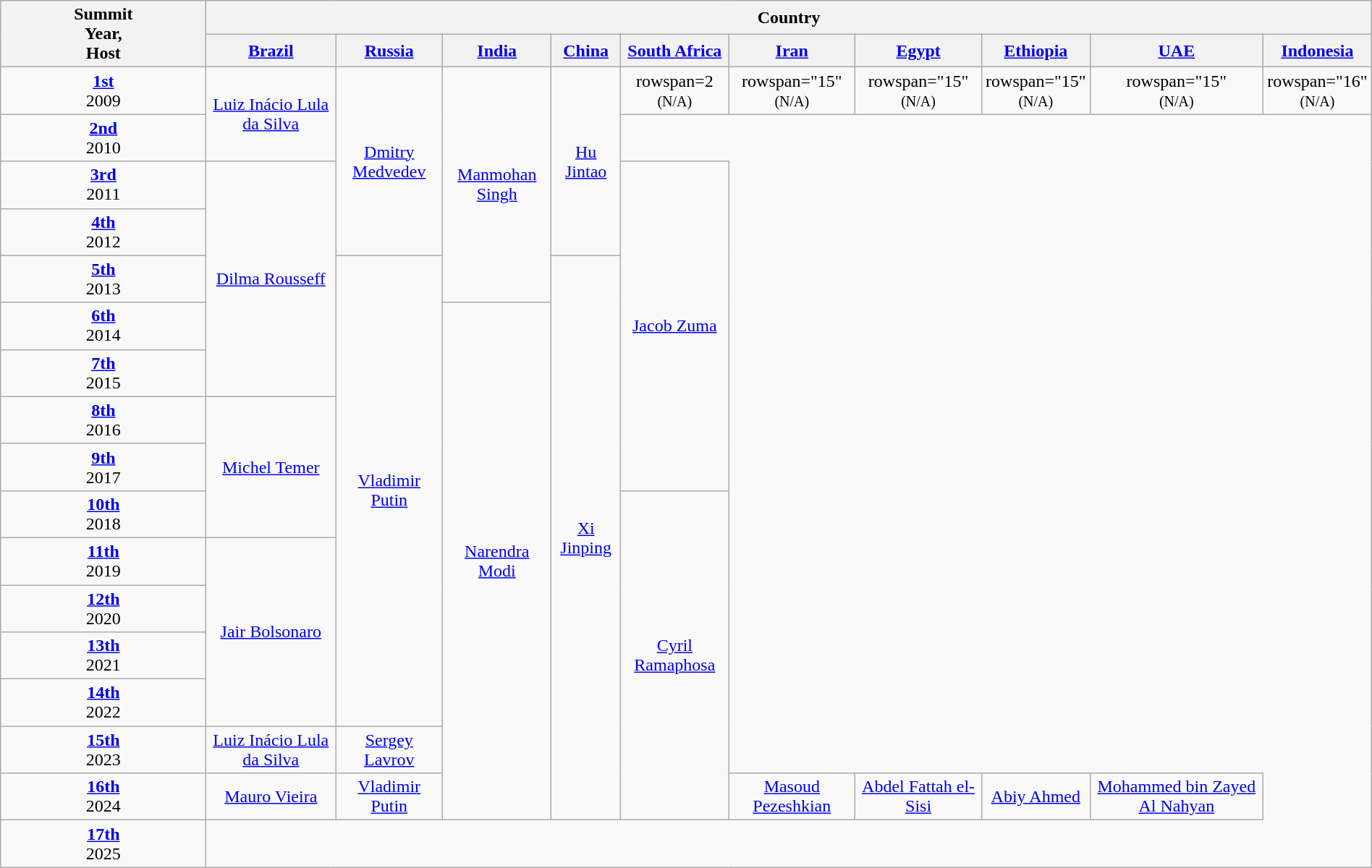<table class="wikitable" width=100%>
<tr>
<th rowspan="2" width="15%">Summit<br>Year,<br>Host</th>
<th colspan="10">Country</th>
</tr>
<tr>
<th><a href='#'>Brazil</a></th>
<th><a href='#'>Russia</a></th>
<th><a href='#'>India</a></th>
<th><a href='#'>China</a></th>
<th><a href='#'>South Africa</a></th>
<th><a href='#'>Iran</a></th>
<th><a href='#'>Egypt</a></th>
<th><a href='#'>Ethiopia</a></th>
<th><a href='#'>UAE</a></th>
<th><a href='#'>Indonesia</a></th>
</tr>
<tr align=center>
<td><strong><a href='#'>1st</a></strong><br>2009<br></td>
<td rowspan=2><a href='#'>Luiz Inácio Lula da Silva</a><br></td>
<td rowspan=4><a href='#'>Dmitry Medvedev</a><br></td>
<td rowspan=5><a href='#'>Manmohan Singh</a><br></td>
<td rowspan=4><a href='#'>Hu Jintao</a><br></td>
<td>rowspan=2 <br><small>(N/A)</small></td>
<td>rowspan="15" <br><small>(N/A)</small></td>
<td>rowspan="15" <br><small>(N/A)</small></td>
<td>rowspan="15" <br><small>(N/A)</small></td>
<td>rowspan="15" <br><small>(N/A)</small></td>
<td>rowspan="16" <br><small>(N/A)</small></td>
</tr>
<tr align=center>
<td><strong><a href='#'>2nd</a></strong><br>2010<br></td>
</tr>
<tr align=center>
<td><strong><a href='#'>3rd</a></strong><br>2011<br></td>
<td rowspan=5><a href='#'>Dilma Rousseff</a><br></td>
<td rowspan="7"><a href='#'>Jacob Zuma</a><br></td>
</tr>
<tr align=center>
<td><strong><a href='#'>4th</a></strong><br>2012<br></td>
</tr>
<tr align=center>
<td><strong><a href='#'>5th</a></strong><br>2013<br></td>
<td rowspan="10"><a href='#'>Vladimir Putin</a><br></td>
<td rowspan="12"><a href='#'>Xi Jinping</a><br></td>
</tr>
<tr align=center>
<td><strong><a href='#'>6th</a></strong><br>2014<br></td>
<td rowspan="11"><a href='#'>Narendra Modi</a><br></td>
</tr>
<tr align=center>
<td><strong><a href='#'>7th</a></strong><br>2015<br></td>
</tr>
<tr align=center>
<td><strong><a href='#'>8th</a></strong><br>2016<br></td>
<td rowspan="3"><a href='#'>Michel Temer</a></td>
</tr>
<tr align=center>
<td><strong><a href='#'>9th</a></strong><br>2017<br></td>
</tr>
<tr align=center>
<td><strong><a href='#'>10th</a></strong><br>2018<br></td>
<td rowspan="7"><a href='#'>Cyril Ramaphosa</a></td>
</tr>
<tr align=center>
<td><strong><a href='#'>11th</a></strong><br>2019<br></td>
<td rowspan="4"><a href='#'>Jair Bolsonaro</a></td>
</tr>
<tr align=center>
<td><strong><a href='#'>12th</a></strong> <br>2020<br></td>
</tr>
<tr align=center>
<td><strong><a href='#'>13th</a></strong><br>2021<br></td>
</tr>
<tr align=center>
<td><strong><a href='#'>14th</a></strong><br>2022<br></td>
</tr>
<tr align=center>
<td><strong><a href='#'>15th</a></strong><br>2023<br></td>
<td rowspan="1"><a href='#'>Luiz Inácio Lula da Silva</a></td>
<td rowspain="1"><a href='#'>Sergey Lavrov</a></td>
</tr>
<tr align=center>
<td><strong><a href='#'>16th</a></strong><br>2024<br></td>
<td rowspan="1"><a href='#'>Mauro Vieira</a></td>
<td rowspain="1"><a href='#'>Vladimir Putin</a></td>
<td><a href='#'>Masoud Pezeshkian</a></td>
<td><a href='#'>Abdel Fattah el-Sisi</a></td>
<td><a href='#'>Abiy Ahmed</a></td>
<td><a href='#'>Mohammed bin Zayed Al Nahyan</a></td>
</tr>
<tr align=center>
<td><strong><a href='#'>17th</a></strong><br>2025<br></td>
</tr>
</table>
